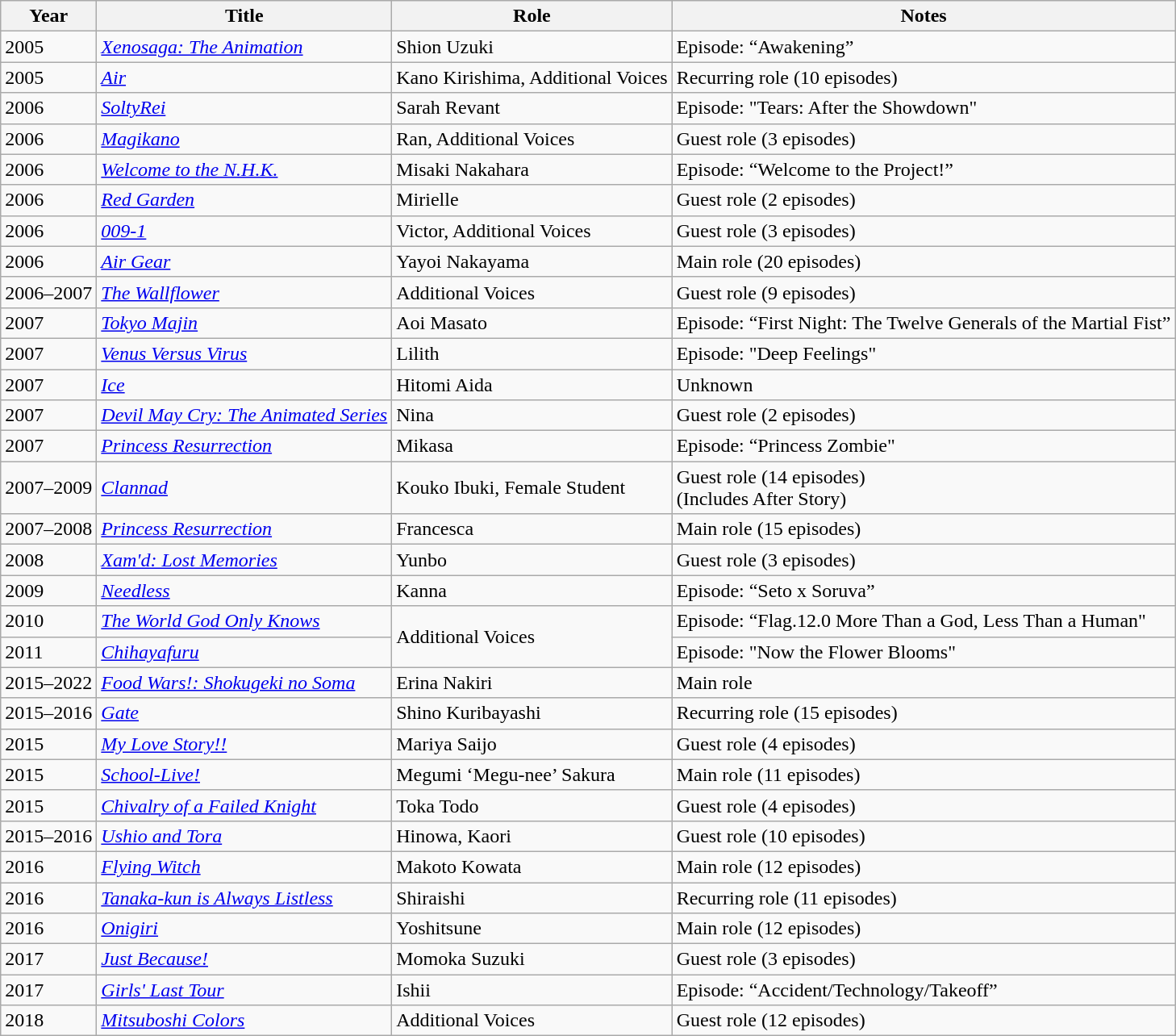<table class="wikitable sortable">
<tr>
<th>Year</th>
<th>Title</th>
<th>Role</th>
<th>Notes</th>
</tr>
<tr>
<td>2005</td>
<td><em><a href='#'>Xenosaga: The Animation</a></em></td>
<td>Shion Uzuki</td>
<td>Episode: “Awakening”</td>
</tr>
<tr>
<td>2005</td>
<td><em><a href='#'>Air</a></em></td>
<td>Kano Kirishima, Additional Voices</td>
<td>Recurring role (10 episodes)</td>
</tr>
<tr>
<td>2006</td>
<td><em><a href='#'>SoltyRei</a></em></td>
<td>Sarah Revant</td>
<td>Episode: "Tears: After the Showdown"</td>
</tr>
<tr>
<td>2006</td>
<td><em><a href='#'>Magikano</a></em></td>
<td>Ran, Additional Voices</td>
<td>Guest role (3 episodes)</td>
</tr>
<tr>
<td>2006</td>
<td><em><a href='#'>Welcome to the N.H.K.</a></em></td>
<td>Misaki Nakahara</td>
<td>Episode: “Welcome to the Project!”</td>
</tr>
<tr>
<td>2006</td>
<td><em><a href='#'>Red Garden</a></em></td>
<td>Mirielle</td>
<td>Guest role (2 episodes)</td>
</tr>
<tr>
<td>2006</td>
<td><em><a href='#'>009-1</a></em></td>
<td>Victor, Additional Voices</td>
<td>Guest role (3 episodes)</td>
</tr>
<tr>
<td>2006</td>
<td><em><a href='#'>Air Gear</a></em></td>
<td>Yayoi Nakayama</td>
<td>Main role (20 episodes)</td>
</tr>
<tr>
<td>2006–2007</td>
<td><em><a href='#'>The Wallflower</a></em></td>
<td>Additional Voices</td>
<td>Guest role (9 episodes)</td>
</tr>
<tr>
<td>2007</td>
<td><em><a href='#'>Tokyo Majin</a></em></td>
<td>Aoi Masato</td>
<td>Episode: “First Night: The Twelve Generals of the Martial Fist”</td>
</tr>
<tr>
<td>2007</td>
<td><em><a href='#'>Venus Versus Virus</a></em></td>
<td>Lilith</td>
<td>Episode: "Deep Feelings"</td>
</tr>
<tr>
<td>2007</td>
<td><em><a href='#'>Ice</a></em></td>
<td>Hitomi Aida</td>
<td>Unknown</td>
</tr>
<tr>
<td>2007</td>
<td><em><a href='#'>Devil May Cry: The Animated Series</a></em></td>
<td>Nina</td>
<td>Guest role (2 episodes)</td>
</tr>
<tr>
<td>2007</td>
<td><em><a href='#'>Princess Resurrection</a></em></td>
<td>Mikasa</td>
<td>Episode: “Princess Zombie"</td>
</tr>
<tr>
<td>2007–2009</td>
<td><em><a href='#'>Clannad</a></em></td>
<td>Kouko Ibuki, Female Student</td>
<td>Guest role (14 episodes) <br> (Includes After Story)</td>
</tr>
<tr>
<td>2007–2008</td>
<td><em><a href='#'>Princess Resurrection</a></em></td>
<td>Francesca</td>
<td>Main role (15 episodes)</td>
</tr>
<tr>
<td>2008</td>
<td><em><a href='#'>Xam'd: Lost Memories</a></em></td>
<td>Yunbo</td>
<td>Guest role (3 episodes)</td>
</tr>
<tr>
<td>2009</td>
<td><em><a href='#'>Needless</a></em></td>
<td>Kanna</td>
<td>Episode: “Seto x Soruva”</td>
</tr>
<tr>
<td>2010</td>
<td><em><a href='#'>The World God Only Knows</a></em></td>
<td rowspan=2>Additional Voices</td>
<td>Episode: “Flag.12.0 More Than a God, Less Than a Human"</td>
</tr>
<tr>
<td>2011</td>
<td><em><a href='#'>Chihayafuru</a></em></td>
<td>Episode: "Now the Flower Blooms"</td>
</tr>
<tr>
<td>2015–2022</td>
<td><em><a href='#'>Food Wars!: Shokugeki no Soma</a></em></td>
<td>Erina Nakiri</td>
<td>Main role</td>
</tr>
<tr>
<td>2015–2016</td>
<td><em><a href='#'>Gate</a></em></td>
<td>Shino Kuribayashi</td>
<td>Recurring role (15 episodes)</td>
</tr>
<tr>
<td>2015</td>
<td><em><a href='#'>My Love Story!!</a></em></td>
<td>Mariya Saijo</td>
<td>Guest role (4 episodes)</td>
</tr>
<tr>
<td>2015</td>
<td><em><a href='#'>School-Live!</a></em></td>
<td>Megumi ‘Megu-nee’ Sakura</td>
<td>Main role (11 episodes)</td>
</tr>
<tr>
<td>2015</td>
<td><em><a href='#'>Chivalry of a Failed Knight</a></em></td>
<td>Toka Todo</td>
<td>Guest role (4 episodes)</td>
</tr>
<tr>
<td>2015–2016</td>
<td><em><a href='#'>Ushio and Tora</a></em></td>
<td>Hinowa, Kaori</td>
<td>Guest role (10 episodes)</td>
</tr>
<tr>
<td>2016</td>
<td><em><a href='#'>Flying Witch</a></em></td>
<td>Makoto Kowata</td>
<td>Main role (12 episodes)</td>
</tr>
<tr>
<td>2016</td>
<td><em><a href='#'>Tanaka-kun is Always Listless</a></em></td>
<td>Shiraishi</td>
<td>Recurring role (11 episodes)</td>
</tr>
<tr>
<td>2016</td>
<td><em><a href='#'>Onigiri</a></em></td>
<td>Yoshitsune</td>
<td>Main role (12 episodes)</td>
</tr>
<tr>
<td>2017</td>
<td><em><a href='#'>Just Because!</a></em></td>
<td>Momoka Suzuki</td>
<td>Guest role (3 episodes)</td>
</tr>
<tr>
<td>2017</td>
<td><em><a href='#'>Girls' Last Tour</a></em></td>
<td>Ishii</td>
<td>Episode: “Accident/Technology/Takeoff”</td>
</tr>
<tr>
<td>2018</td>
<td><em><a href='#'>Mitsuboshi Colors</a></em></td>
<td>Additional Voices</td>
<td>Guest role (12 episodes)</td>
</tr>
</table>
